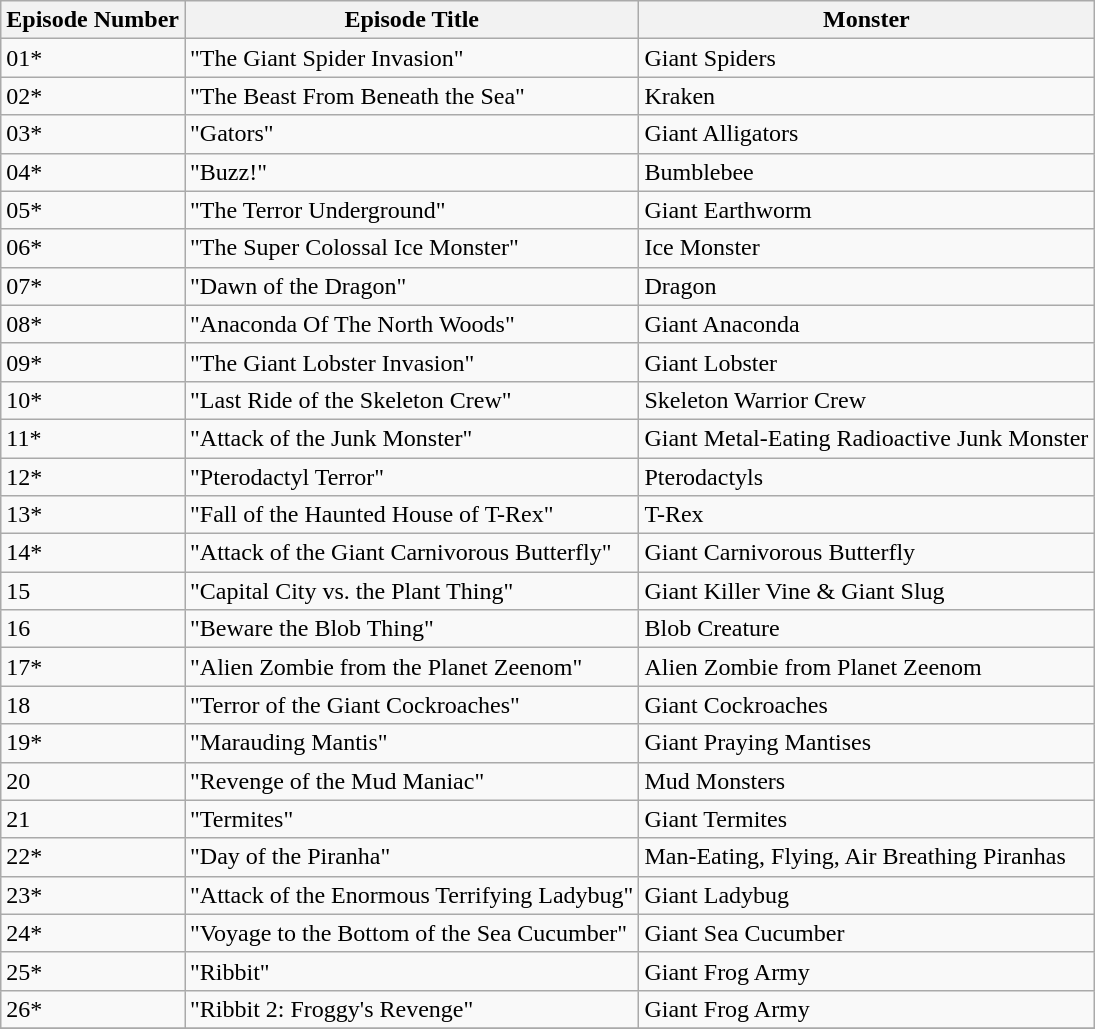<table class="wikitable">
<tr>
<th>Episode Number</th>
<th>Episode Title</th>
<th>Monster</th>
</tr>
<tr>
<td>01*</td>
<td>"The Giant Spider Invasion"</td>
<td>Giant Spiders</td>
</tr>
<tr>
<td>02*</td>
<td>"The Beast From Beneath the Sea"</td>
<td>Kraken</td>
</tr>
<tr>
<td>03*</td>
<td>"Gators"</td>
<td>Giant Alligators</td>
</tr>
<tr>
<td>04*</td>
<td>"Buzz!"</td>
<td>Bumblebee</td>
</tr>
<tr>
<td>05*</td>
<td>"The Terror Underground"</td>
<td>Giant Earthworm</td>
</tr>
<tr>
<td>06*</td>
<td>"The Super Colossal Ice Monster"</td>
<td>Ice Monster</td>
</tr>
<tr>
<td>07*</td>
<td>"Dawn of the Dragon"</td>
<td>Dragon</td>
</tr>
<tr>
<td>08*</td>
<td>"Anaconda Of The North Woods"</td>
<td>Giant Anaconda</td>
</tr>
<tr>
<td>09*</td>
<td>"The Giant Lobster Invasion"</td>
<td>Giant Lobster</td>
</tr>
<tr>
<td>10*</td>
<td>"Last Ride of the Skeleton Crew"</td>
<td>Skeleton Warrior Crew</td>
</tr>
<tr>
<td>11*</td>
<td>"Attack of the Junk Monster"</td>
<td>Giant Metal-Eating Radioactive Junk Monster</td>
</tr>
<tr>
<td>12*</td>
<td>"Pterodactyl Terror"</td>
<td>Pterodactyls</td>
</tr>
<tr>
<td>13*</td>
<td>"Fall of the Haunted House of T-Rex"</td>
<td>T-Rex</td>
</tr>
<tr>
<td>14*</td>
<td>"Attack of the Giant Carnivorous Butterfly"</td>
<td>Giant Carnivorous Butterfly</td>
</tr>
<tr>
<td>15</td>
<td>"Capital City vs. the Plant Thing"</td>
<td>Giant Killer Vine & Giant Slug</td>
</tr>
<tr>
<td>16</td>
<td>"Beware the Blob Thing"</td>
<td>Blob Creature</td>
</tr>
<tr>
<td>17*</td>
<td>"Alien Zombie from the Planet Zeenom"</td>
<td>Alien Zombie from Planet Zeenom</td>
</tr>
<tr>
<td>18</td>
<td>"Terror of the Giant Cockroaches"</td>
<td>Giant Cockroaches</td>
</tr>
<tr>
<td>19*</td>
<td>"Marauding Mantis"</td>
<td>Giant Praying Mantises</td>
</tr>
<tr>
<td>20</td>
<td>"Revenge of the Mud Maniac"</td>
<td>Mud Monsters</td>
</tr>
<tr>
<td>21</td>
<td>"Termites"</td>
<td>Giant Termites</td>
</tr>
<tr>
<td>22*</td>
<td>"Day of the Piranha"</td>
<td>Man-Eating, Flying, Air Breathing Piranhas</td>
</tr>
<tr>
<td>23*</td>
<td>"Attack of the Enormous Terrifying Ladybug"</td>
<td>Giant Ladybug</td>
</tr>
<tr>
<td>24*</td>
<td>"Voyage to the Bottom of the Sea Cucumber"</td>
<td>Giant Sea Cucumber</td>
</tr>
<tr>
<td>25*</td>
<td>"Ribbit"</td>
<td>Giant Frog Army</td>
</tr>
<tr>
<td>26*</td>
<td>"Ribbit 2: Froggy's Revenge"</td>
<td>Giant Frog Army</td>
</tr>
<tr>
</tr>
</table>
